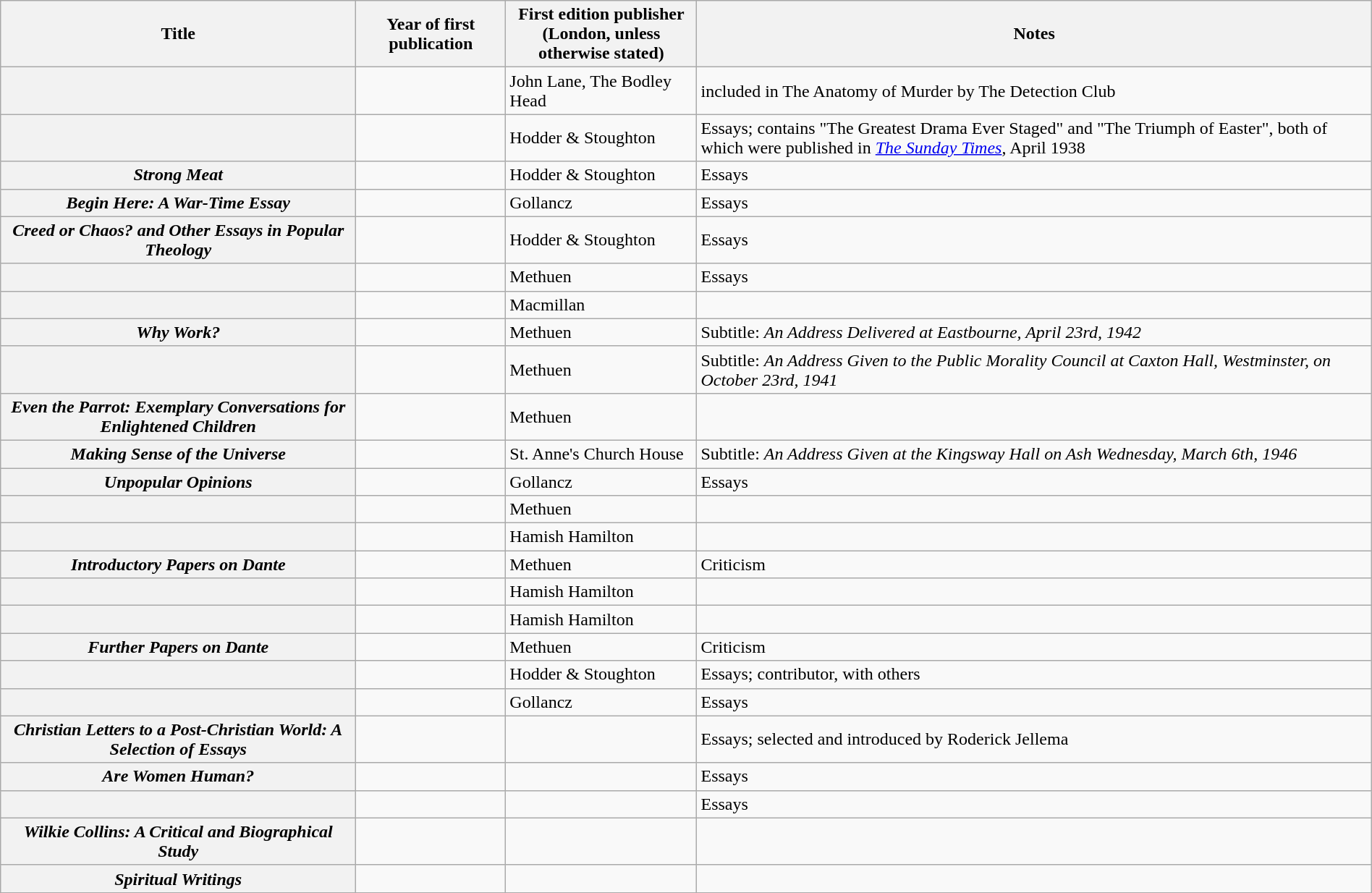<table class="wikitable plainrowheaders sortable" style="margin-right: 0;">
<tr>
<th scope="col">Title</th>
<th scope="col">Year of first publication</th>
<th scope="col">First edition publisher<br>(London, unless otherwise stated)</th>
<th scope="col" class="unsortable">Notes</th>
</tr>
<tr>
<th scope="row"></th>
<td></td>
<td>John Lane, The Bodley Head</td>
<td>included in The Anatomy of Murder by The Detection Club</td>
</tr>
<tr>
<th scope="row"></th>
<td></td>
<td>Hodder & Stoughton</td>
<td>Essays; contains "The Greatest Drama Ever Staged" and "The Triumph of Easter", both of which were published in <em><a href='#'>The Sunday Times</a></em>, April 1938</td>
</tr>
<tr>
<th scope="row"><em>Strong Meat</em></th>
<td></td>
<td>Hodder & Stoughton</td>
<td>Essays</td>
</tr>
<tr>
<th scope="row"><em>Begin Here: A War-Time Essay</em></th>
<td></td>
<td>Gollancz</td>
<td>Essays</td>
</tr>
<tr>
<th scope="row"><em>Creed or Chaos? and Other Essays in Popular Theology</em></th>
<td></td>
<td>Hodder & Stoughton</td>
<td>Essays</td>
</tr>
<tr>
<th scope="row"></th>
<td></td>
<td>Methuen</td>
<td>Essays</td>
</tr>
<tr>
<th scope="row"></th>
<td></td>
<td>Macmillan</td>
<td></td>
</tr>
<tr>
<th scope="row"><em>Why Work?</em></th>
<td></td>
<td>Methuen</td>
<td>Subtitle: <em>An Address Delivered at Eastbourne, April 23rd, 1942</em></td>
</tr>
<tr>
<th scope="row"></th>
<td></td>
<td>Methuen</td>
<td>Subtitle: <em>An Address Given to the Public Morality Council at Caxton Hall, Westminster, on October 23rd, 1941</em></td>
</tr>
<tr>
<th scope="row"><em>Even the Parrot: Exemplary Conversations for Enlightened Children</em></th>
<td></td>
<td>Methuen</td>
<td></td>
</tr>
<tr>
<th scope="row"><em>Making Sense of the Universe</em></th>
<td></td>
<td>St. Anne's Church House</td>
<td>Subtitle: <em>An Address Given at the Kingsway Hall on Ash Wednesday, March 6th, 1946</em></td>
</tr>
<tr>
<th scope="row"><em>Unpopular Opinions</em></th>
<td></td>
<td>Gollancz</td>
<td>Essays</td>
</tr>
<tr>
<th scope="row"></th>
<td></td>
<td>Methuen</td>
<td></td>
</tr>
<tr>
<th scope="row"></th>
<td></td>
<td>Hamish Hamilton</td>
<td></td>
</tr>
<tr>
<th scope="row"><em>Introductory Papers on Dante</em></th>
<td></td>
<td>Methuen</td>
<td>Criticism</td>
</tr>
<tr>
<th scope="row"></th>
<td></td>
<td>Hamish Hamilton</td>
<td></td>
</tr>
<tr>
<th scope="row"></th>
<td></td>
<td>Hamish Hamilton</td>
<td></td>
</tr>
<tr>
<th scope="row"><em>Further Papers on Dante</em></th>
<td></td>
<td>Methuen</td>
<td>Criticism</td>
</tr>
<tr>
<th scope="row"></th>
<td></td>
<td>Hodder & Stoughton</td>
<td>Essays; contributor, with others</td>
</tr>
<tr>
<th scope="row"></th>
<td></td>
<td>Gollancz</td>
<td>Essays</td>
</tr>
<tr>
<th scope="row"><em>Christian Letters to a Post-Christian World: A Selection of Essays</em></th>
<td></td>
<td></td>
<td>Essays; selected and introduced by Roderick Jellema</td>
</tr>
<tr>
<th scope="row"><em>Are Women Human?</em></th>
<td></td>
<td></td>
<td>Essays</td>
</tr>
<tr>
<th scope="row"></th>
<td></td>
<td></td>
<td>Essays</td>
</tr>
<tr>
<th scope="row"><em>Wilkie Collins: A Critical and Biographical Study</em></th>
<td></td>
<td></td>
<td></td>
</tr>
<tr>
<th scope="row"><em>Spiritual Writings</em></th>
<td></td>
<td></td>
<td></td>
</tr>
</table>
